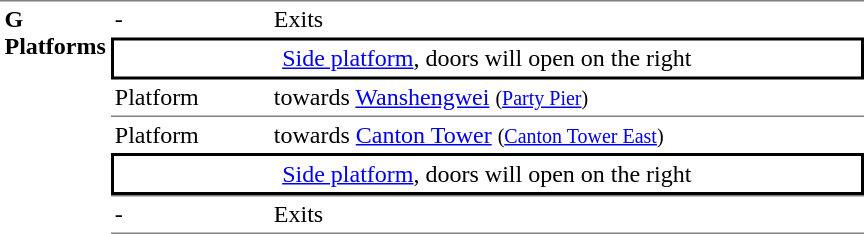<table table border=0 cellspacing=0 cellpadding=3>
<tr>
<td rowspan="6" style="border-top:solid 1px gray;" width="50" valign="top"><strong>G<br>Platforms</strong></td>
<td style="border-top:solid 1px gray;" width=100 valign=top>-</td>
<td style="border-top:solid 1px gray;" width=390 valign=top>Exits</td>
</tr>
<tr>
<td style="border-top:solid 2px black;border-right:solid 2px black;border-left:solid 2px black;border-bottom:solid 2px black;text-align:center;" colspan=2><a href='#'>Side platform</a>, doors will open on the right</td>
</tr>
<tr>
<td style="border-bottom:solid 1px gray;" width=100>Platform </td>
<td style="border-bottom:solid 1px gray;" width=390>  towards <a href='#'>Wanshengwei</a> <small>(<a href='#'>Party Pier</a>)</small></td>
</tr>
<tr>
<td>Platform </td>
<td> towards <a href='#'>Canton Tower</a>  <small>(<a href='#'>Canton Tower East</a>)</small> </td>
</tr>
<tr>
<td style="border-top:solid 2px black;border-right:solid 2px black;border-left:solid 2px black;border-bottom:solid 2px black;text-align:center;" colspan=2><a href='#'>Side platform</a>, doors will open on the right</td>
</tr>
<tr>
<td style="border-bottom:solid 1px gray; border-top:solid 1px gray;" valign=top width=100>-</td>
<td style="border-bottom:solid 1px gray; border-top:solid 1px gray;" valign=top width=390>Exits</td>
</tr>
</table>
